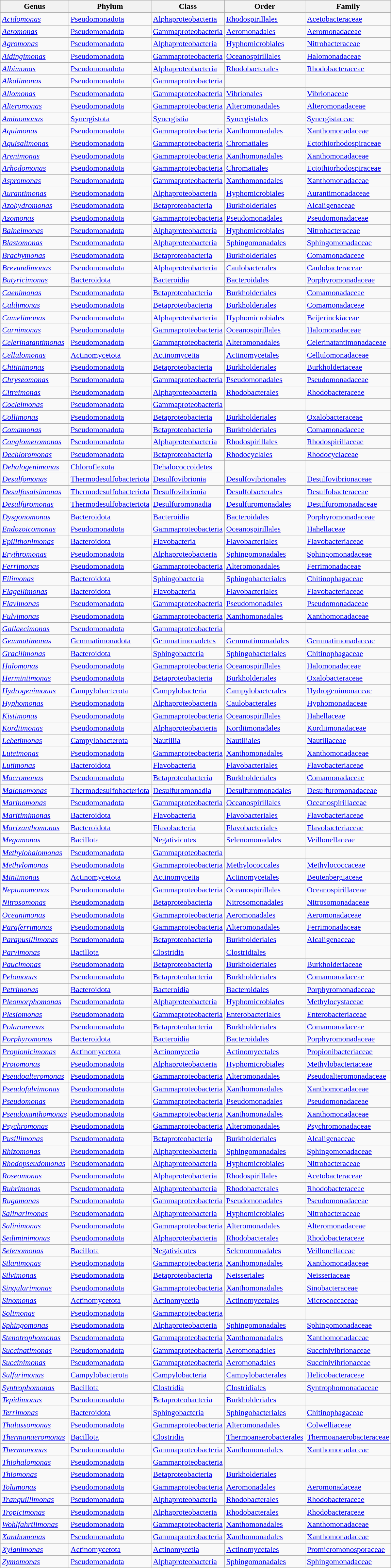<table class="wikitable">
<tr>
<th>Genus</th>
<th>Phylum</th>
<th>Class</th>
<th>Order</th>
<th>Family</th>
</tr>
<tr>
<td><em><a href='#'>Acidomonas</a></em></td>
<td><a href='#'>Pseudomonadota</a></td>
<td><a href='#'>Alphaproteobacteria</a></td>
<td><a href='#'>Rhodospirillales</a></td>
<td><a href='#'>Acetobacteraceae</a></td>
</tr>
<tr>
<td><em><a href='#'>Aeromonas</a></em></td>
<td><a href='#'>Pseudomonadota</a></td>
<td><a href='#'>Gammaproteobacteria</a></td>
<td><a href='#'>Aeromonadales</a></td>
<td><a href='#'>Aeromonadaceae</a></td>
</tr>
<tr>
<td><em><a href='#'>Agromonas</a></em></td>
<td><a href='#'>Pseudomonadota</a></td>
<td><a href='#'>Alphaproteobacteria</a></td>
<td><a href='#'>Hyphomicrobiales</a></td>
<td><a href='#'>Nitrobacteraceae</a></td>
</tr>
<tr>
<td><em><a href='#'>Aidingimonas</a></em></td>
<td><a href='#'>Pseudomonadota</a></td>
<td><a href='#'>Gammaproteobacteria</a></td>
<td><a href='#'>Oceanospirillales</a></td>
<td><a href='#'>Halomonadaceae</a></td>
</tr>
<tr>
<td><em><a href='#'>Albimonas</a></em></td>
<td><a href='#'>Pseudomonadota</a></td>
<td><a href='#'>Alphaproteobacteria</a></td>
<td><a href='#'>Rhodobacterales</a></td>
<td><a href='#'>Rhodobacteraceae</a></td>
</tr>
<tr>
<td><em><a href='#'>Alkalimonas</a></em></td>
<td><a href='#'>Pseudomonadota</a></td>
<td><a href='#'>Gammaproteobacteria</a></td>
<td></td>
<td></td>
</tr>
<tr>
<td><em><a href='#'>Allomonas</a></em></td>
<td><a href='#'>Pseudomonadota</a></td>
<td><a href='#'>Gammaproteobacteria</a></td>
<td><a href='#'>Vibrionales</a></td>
<td><a href='#'>Vibrionaceae</a></td>
</tr>
<tr>
<td><em><a href='#'>Alteromonas</a></em></td>
<td><a href='#'>Pseudomonadota</a></td>
<td><a href='#'>Gammaproteobacteria</a></td>
<td><a href='#'>Alteromonadales</a></td>
<td><a href='#'>Alteromonadaceae</a></td>
</tr>
<tr>
<td><em><a href='#'>Aminomonas</a></em></td>
<td><a href='#'>Synergistota</a></td>
<td><a href='#'>Synergistia</a></td>
<td><a href='#'>Synergistales</a></td>
<td><a href='#'>Synergistaceae</a></td>
</tr>
<tr>
<td><em><a href='#'>Aquimonas</a></em></td>
<td><a href='#'>Pseudomonadota</a></td>
<td><a href='#'>Gammaproteobacteria</a></td>
<td><a href='#'>Xanthomonadales</a></td>
<td><a href='#'>Xanthomonadaceae</a></td>
</tr>
<tr>
<td><em><a href='#'>Aquisalimonas</a></em></td>
<td><a href='#'>Pseudomonadota</a></td>
<td><a href='#'>Gammaproteobacteria</a></td>
<td><a href='#'>Chromatiales</a></td>
<td><a href='#'>Ectothiorhodospiraceae</a></td>
</tr>
<tr>
<td><em><a href='#'>Arenimonas</a></em></td>
<td><a href='#'>Pseudomonadota</a></td>
<td><a href='#'>Gammaproteobacteria</a></td>
<td><a href='#'>Xanthomonadales</a></td>
<td><a href='#'>Xanthomonadaceae</a></td>
</tr>
<tr>
<td><em><a href='#'>Arhodomonas</a></em></td>
<td><a href='#'>Pseudomonadota</a></td>
<td><a href='#'>Gammaproteobacteria</a></td>
<td><a href='#'>Chromatiales</a></td>
<td><a href='#'>Ectothiorhodospiraceae</a></td>
</tr>
<tr>
<td><em><a href='#'>Aspromonas</a></em></td>
<td><a href='#'>Pseudomonadota</a></td>
<td><a href='#'>Gammaproteobacteria</a></td>
<td><a href='#'>Xanthomonadales</a></td>
<td><a href='#'>Xanthomonadaceae</a></td>
</tr>
<tr>
<td><em><a href='#'>Aurantimonas</a></em></td>
<td><a href='#'>Pseudomonadota</a></td>
<td><a href='#'>Alphaproteobacteria</a></td>
<td><a href='#'>Hyphomicrobiales</a></td>
<td><a href='#'>Aurantimonadaceae</a></td>
</tr>
<tr>
<td><em><a href='#'>Azohydromonas</a></em></td>
<td><a href='#'>Pseudomonadota</a></td>
<td><a href='#'>Betaproteobacteria</a></td>
<td><a href='#'>Burkholderiales</a></td>
<td><a href='#'>Alcaligenaceae</a></td>
</tr>
<tr>
<td><em><a href='#'>Azomonas</a></em></td>
<td><a href='#'>Pseudomonadota</a></td>
<td><a href='#'>Gammaproteobacteria</a></td>
<td><a href='#'>Pseudomonadales</a></td>
<td><a href='#'>Pseudomonadaceae</a></td>
</tr>
<tr>
<td><em><a href='#'>Balneimonas</a></em></td>
<td><a href='#'>Pseudomonadota</a></td>
<td><a href='#'>Alphaproteobacteria</a></td>
<td><a href='#'>Hyphomicrobiales</a></td>
<td><a href='#'>Nitrobacteraceae</a></td>
</tr>
<tr>
<td><em><a href='#'>Blastomonas</a></em></td>
<td><a href='#'>Pseudomonadota</a></td>
<td><a href='#'>Alphaproteobacteria</a></td>
<td><a href='#'>Sphingomonadales</a></td>
<td><a href='#'>Sphingomonadaceae</a></td>
</tr>
<tr>
<td><em><a href='#'>Brachymonas</a></em></td>
<td><a href='#'>Pseudomonadota</a></td>
<td><a href='#'>Betaproteobacteria</a></td>
<td><a href='#'>Burkholderiales</a></td>
<td><a href='#'>Comamonadaceae</a></td>
</tr>
<tr>
<td><em><a href='#'>Brevundimonas</a></em></td>
<td><a href='#'>Pseudomonadota</a></td>
<td><a href='#'>Alphaproteobacteria</a></td>
<td><a href='#'>Caulobacterales</a></td>
<td><a href='#'>Caulobacteraceae</a></td>
</tr>
<tr>
<td><em><a href='#'>Butyricimonas</a></em></td>
<td><a href='#'>Bacteroidota</a></td>
<td><a href='#'>Bacteroidia</a></td>
<td><a href='#'>Bacteroidales</a></td>
<td><a href='#'>Porphyromonadaceae</a></td>
</tr>
<tr>
<td><em><a href='#'>Caenimonas</a></em></td>
<td><a href='#'>Pseudomonadota</a></td>
<td><a href='#'>Betaproteobacteria</a></td>
<td><a href='#'>Burkholderiales</a></td>
<td><a href='#'>Comamonadaceae</a></td>
</tr>
<tr>
<td><em><a href='#'>Caldimonas</a></em></td>
<td><a href='#'>Pseudomonadota</a></td>
<td><a href='#'>Betaproteobacteria</a></td>
<td><a href='#'>Burkholderiales</a></td>
<td><a href='#'>Comamonadaceae</a></td>
</tr>
<tr>
<td><em><a href='#'>Camelimonas</a></em></td>
<td><a href='#'>Pseudomonadota</a></td>
<td><a href='#'>Alphaproteobacteria</a></td>
<td><a href='#'>Hyphomicrobiales</a></td>
<td><a href='#'>Beijerinckiaceae</a></td>
</tr>
<tr>
<td><em><a href='#'>Carnimonas</a></em></td>
<td><a href='#'>Pseudomonadota</a></td>
<td><a href='#'>Gammaproteobacteria</a></td>
<td><a href='#'>Oceanospirillales</a></td>
<td><a href='#'>Halomonadaceae</a></td>
</tr>
<tr>
<td><em><a href='#'>Celerinatantimonas</a></em></td>
<td><a href='#'>Pseudomonadota</a></td>
<td><a href='#'>Gammaproteobacteria</a></td>
<td><a href='#'>Alteromonadales</a></td>
<td><a href='#'>Celerinatantimonadaceae</a></td>
</tr>
<tr>
<td><em><a href='#'>Cellulomonas</a></em></td>
<td><a href='#'>Actinomycetota</a></td>
<td><a href='#'>Actinomycetia</a></td>
<td><a href='#'>Actinomycetales</a></td>
<td><a href='#'>Cellulomonadaceae</a></td>
</tr>
<tr>
<td><em><a href='#'>Chitinimonas</a></em></td>
<td><a href='#'>Pseudomonadota</a></td>
<td><a href='#'>Betaproteobacteria</a></td>
<td><a href='#'>Burkholderiales</a></td>
<td><a href='#'>Burkholderiaceae</a></td>
</tr>
<tr>
<td><em><a href='#'>Chryseomonas</a></em></td>
<td><a href='#'>Pseudomonadota</a></td>
<td><a href='#'>Gammaproteobacteria</a></td>
<td><a href='#'>Pseudomonadales</a></td>
<td><a href='#'>Pseudomonadaceae</a></td>
</tr>
<tr>
<td><em><a href='#'>Citreimonas</a></em></td>
<td><a href='#'>Pseudomonadota</a></td>
<td><a href='#'>Alphaproteobacteria</a></td>
<td><a href='#'>Rhodobacterales</a></td>
<td><a href='#'>Rhodobacteraceae</a></td>
</tr>
<tr>
<td><em><a href='#'>Cocleimonas</a></em></td>
<td><a href='#'>Pseudomonadota</a></td>
<td><a href='#'>Gammaproteobacteria</a></td>
<td></td>
<td></td>
</tr>
<tr>
<td><em><a href='#'>Collimonas</a></em></td>
<td><a href='#'>Pseudomonadota</a></td>
<td><a href='#'>Betaproteobacteria</a></td>
<td><a href='#'>Burkholderiales</a></td>
<td><a href='#'>Oxalobacteraceae</a></td>
</tr>
<tr>
<td><em><a href='#'>Comamonas</a></em></td>
<td><a href='#'>Pseudomonadota</a></td>
<td><a href='#'>Betaproteobacteria</a></td>
<td><a href='#'>Burkholderiales</a></td>
<td><a href='#'>Comamonadaceae</a></td>
</tr>
<tr>
<td><em><a href='#'>Conglomeromonas</a></em></td>
<td><a href='#'>Pseudomonadota</a></td>
<td><a href='#'>Alphaproteobacteria</a></td>
<td><a href='#'>Rhodospirillales</a></td>
<td><a href='#'>Rhodospirillaceae</a></td>
</tr>
<tr>
<td><em><a href='#'>Dechloromonas</a></em></td>
<td><a href='#'>Pseudomonadota</a></td>
<td><a href='#'>Betaproteobacteria</a></td>
<td><a href='#'>Rhodocyclales</a></td>
<td><a href='#'>Rhodocyclaceae</a></td>
</tr>
<tr>
<td><em><a href='#'>Dehalogenimonas</a></em></td>
<td><a href='#'>Chloroflexota</a></td>
<td><a href='#'>Dehalococcoidetes</a></td>
<td></td>
<td></td>
</tr>
<tr>
<td><em><a href='#'>Desulfomonas</a></em></td>
<td><a href='#'>Thermodesulfobacteriota</a></td>
<td><a href='#'>Desulfovibrionia</a></td>
<td><a href='#'>Desulfovibrionales</a></td>
<td><a href='#'>Desulfovibrionaceae</a></td>
</tr>
<tr>
<td><em><a href='#'>Desulfosalsimonas</a></em></td>
<td><a href='#'>Thermodesulfobacteriota</a></td>
<td><a href='#'>Desulfovibrionia</a></td>
<td><a href='#'>Desulfobacterales</a></td>
<td><a href='#'>Desulfobacteraceae</a></td>
</tr>
<tr>
<td><em><a href='#'>Desulfuromonas</a></em></td>
<td><a href='#'>Thermodesulfobacteriota</a></td>
<td><a href='#'>Desulfuromonadia</a></td>
<td><a href='#'>Desulfuromonadales</a></td>
<td><a href='#'>Desulfuromonadaceae</a></td>
</tr>
<tr>
<td><em><a href='#'>Dysgonomonas</a></em></td>
<td><a href='#'>Bacteroidota</a></td>
<td><a href='#'>Bacteroidia</a></td>
<td><a href='#'>Bacteroidales</a></td>
<td><a href='#'>Porphyromonadaceae</a></td>
</tr>
<tr>
<td><em><a href='#'>Endozoicomonas</a></em></td>
<td><a href='#'>Pseudomonadota</a></td>
<td><a href='#'>Gammaproteobacteria</a></td>
<td><a href='#'>Oceanospirillales</a></td>
<td><a href='#'>Hahellaceae</a></td>
</tr>
<tr>
<td><em><a href='#'>Epilithonimonas</a></em></td>
<td><a href='#'>Bacteroidota</a></td>
<td><a href='#'>Flavobacteria</a></td>
<td><a href='#'>Flavobacteriales</a></td>
<td><a href='#'>Flavobacteriaceae</a></td>
</tr>
<tr>
<td><em><a href='#'>Erythromonas</a></em></td>
<td><a href='#'>Pseudomonadota</a></td>
<td><a href='#'>Alphaproteobacteria</a></td>
<td><a href='#'>Sphingomonadales</a></td>
<td><a href='#'>Sphingomonadaceae</a></td>
</tr>
<tr>
<td><em><a href='#'>Ferrimonas</a></em></td>
<td><a href='#'>Pseudomonadota</a></td>
<td><a href='#'>Gammaproteobacteria</a></td>
<td><a href='#'>Alteromonadales</a></td>
<td><a href='#'>Ferrimonadaceae</a></td>
</tr>
<tr>
<td><em><a href='#'>Filimonas</a></em></td>
<td><a href='#'>Bacteroidota</a></td>
<td><a href='#'>Sphingobacteria</a></td>
<td><a href='#'>Sphingobacteriales</a></td>
<td><a href='#'>Chitinophagaceae</a></td>
</tr>
<tr>
<td><em><a href='#'>Flagellimonas</a></em></td>
<td><a href='#'>Bacteroidota</a></td>
<td><a href='#'>Flavobacteria</a></td>
<td><a href='#'>Flavobacteriales</a></td>
<td><a href='#'>Flavobacteriaceae</a></td>
</tr>
<tr>
<td><em><a href='#'>Flavimonas</a></em></td>
<td><a href='#'>Pseudomonadota</a></td>
<td><a href='#'>Gammaproteobacteria</a></td>
<td><a href='#'>Pseudomonadales</a></td>
<td><a href='#'>Pseudomonadaceae</a></td>
</tr>
<tr>
<td><em><a href='#'>Fulvimonas</a></em></td>
<td><a href='#'>Pseudomonadota</a></td>
<td><a href='#'>Gammaproteobacteria</a></td>
<td><a href='#'>Xanthomonadales</a></td>
<td><a href='#'>Xanthomonadaceae</a></td>
</tr>
<tr>
<td><em><a href='#'>Gallaecimonas</a></em></td>
<td><a href='#'>Pseudomonadota</a></td>
<td><a href='#'>Gammaproteobacteria</a></td>
<td></td>
<td></td>
</tr>
<tr>
<td><em><a href='#'>Gemmatimonas</a></em></td>
<td><a href='#'>Gemmatimonadota</a></td>
<td><a href='#'>Gemmatimonadetes</a></td>
<td><a href='#'>Gemmatimonadales</a></td>
<td><a href='#'>Gemmatimonadaceae</a></td>
</tr>
<tr>
<td><em><a href='#'>Gracilimonas</a></em></td>
<td><a href='#'>Bacteroidota</a></td>
<td><a href='#'>Sphingobacteria</a></td>
<td><a href='#'>Sphingobacteriales</a></td>
<td><a href='#'>Chitinophagaceae</a></td>
</tr>
<tr>
<td><em><a href='#'>Halomonas</a></em></td>
<td><a href='#'>Pseudomonadota</a></td>
<td><a href='#'>Gammaproteobacteria</a></td>
<td><a href='#'>Oceanospirillales</a></td>
<td><a href='#'>Halomonadaceae</a></td>
</tr>
<tr>
<td><em><a href='#'>Herminiimonas</a></em></td>
<td><a href='#'>Pseudomonadota</a></td>
<td><a href='#'>Betaproteobacteria</a></td>
<td><a href='#'>Burkholderiales</a></td>
<td><a href='#'>Oxalobacteraceae</a></td>
</tr>
<tr>
<td><em><a href='#'>Hydrogenimonas</a></em></td>
<td><a href='#'>Campylobacterota</a></td>
<td><a href='#'>Campylobacteria</a></td>
<td><a href='#'>Campylobacterales</a></td>
<td><a href='#'>Hydrogenimonaceae</a></td>
</tr>
<tr>
<td><em><a href='#'>Hyphomonas</a></em></td>
<td><a href='#'>Pseudomonadota</a></td>
<td><a href='#'>Alphaproteobacteria</a></td>
<td><a href='#'>Caulobacterales</a></td>
<td><a href='#'>Hyphomonadaceae</a></td>
</tr>
<tr>
<td><em><a href='#'>Kistimonas</a></em></td>
<td><a href='#'>Pseudomonadota</a></td>
<td><a href='#'>Gammaproteobacteria</a></td>
<td><a href='#'>Oceanospirillales</a></td>
<td><a href='#'>Hahellaceae</a></td>
</tr>
<tr>
<td><em><a href='#'>Kordiimonas</a></em></td>
<td><a href='#'>Pseudomonadota</a></td>
<td><a href='#'>Alphaproteobacteria</a></td>
<td><a href='#'>Kordiimonadales</a></td>
<td><a href='#'>Kordiimonadaceae</a></td>
</tr>
<tr>
<td><em><a href='#'>Lebetimonas</a></em></td>
<td><a href='#'>Campylobacterota</a></td>
<td><a href='#'>Nautiliia</a></td>
<td><a href='#'>Nautiliales</a></td>
<td><a href='#'>Nautiliaceae</a></td>
</tr>
<tr>
<td><em><a href='#'>Luteimonas</a></em></td>
<td><a href='#'>Pseudomonadota</a></td>
<td><a href='#'>Gammaproteobacteria</a></td>
<td><a href='#'>Xanthomonadales</a></td>
<td><a href='#'>Xanthomonadaceae</a></td>
</tr>
<tr>
<td><em><a href='#'>Lutimonas</a></em></td>
<td><a href='#'>Bacteroidota</a></td>
<td><a href='#'>Flavobacteria</a></td>
<td><a href='#'>Flavobacteriales</a></td>
<td><a href='#'>Flavobacteriaceae</a></td>
</tr>
<tr>
<td><em><a href='#'>Macromonas</a></em></td>
<td><a href='#'>Pseudomonadota</a></td>
<td><a href='#'>Betaproteobacteria</a></td>
<td><a href='#'>Burkholderiales</a></td>
<td><a href='#'>Comamonadaceae</a></td>
</tr>
<tr>
<td><em><a href='#'>Malonomonas</a></em></td>
<td><a href='#'>Thermodesulfobacteriota</a></td>
<td><a href='#'>Desulfuromonadia</a></td>
<td><a href='#'>Desulfuromonadales</a></td>
<td><a href='#'>Desulfuromonadaceae</a></td>
</tr>
<tr>
<td><em><a href='#'>Marinomonas</a></em></td>
<td><a href='#'>Pseudomonadota</a></td>
<td><a href='#'>Gammaproteobacteria</a></td>
<td><a href='#'>Oceanospirillales</a></td>
<td><a href='#'>Oceanospirillaceae</a></td>
</tr>
<tr>
<td><em><a href='#'>Maritimimonas</a></em></td>
<td><a href='#'>Bacteroidota</a></td>
<td><a href='#'>Flavobacteria</a></td>
<td><a href='#'>Flavobacteriales</a></td>
<td><a href='#'>Flavobacteriaceae</a></td>
</tr>
<tr>
<td><em><a href='#'>Marixanthomonas</a></em></td>
<td><a href='#'>Bacteroidota</a></td>
<td><a href='#'>Flavobacteria</a></td>
<td><a href='#'>Flavobacteriales</a></td>
<td><a href='#'>Flavobacteriaceae</a></td>
</tr>
<tr>
<td><em><a href='#'>Megamonas</a></em></td>
<td><a href='#'>Bacillota</a></td>
<td><a href='#'>Negativicutes</a></td>
<td><a href='#'>Selenomonadales</a></td>
<td><a href='#'>Veillonellaceae</a></td>
</tr>
<tr>
<td><em><a href='#'>Methylohalomonas</a></em></td>
<td><a href='#'>Pseudomonadota</a></td>
<td><a href='#'>Gammaproteobacteria</a></td>
<td></td>
<td></td>
</tr>
<tr>
<td><em><a href='#'>Methylomonas</a></em></td>
<td><a href='#'>Pseudomonadota</a></td>
<td><a href='#'>Gammaproteobacteria</a></td>
<td><a href='#'>Methylococcales</a></td>
<td><a href='#'>Methylococcaceae</a></td>
</tr>
<tr>
<td><em><a href='#'>Miniimonas</a></em></td>
<td><a href='#'>Actinomycetota</a></td>
<td><a href='#'>Actinomycetia</a></td>
<td><a href='#'>Actinomycetales</a></td>
<td><a href='#'>Beutenbergiaceae</a></td>
</tr>
<tr>
<td><em><a href='#'>Neptunomonas</a></em></td>
<td><a href='#'>Pseudomonadota</a></td>
<td><a href='#'>Gammaproteobacteria</a></td>
<td><a href='#'>Oceanospirillales</a></td>
<td><a href='#'>Oceanospirillaceae</a></td>
</tr>
<tr>
<td><em><a href='#'>Nitrosomonas</a></em></td>
<td><a href='#'>Pseudomonadota</a></td>
<td><a href='#'>Betaproteobacteria</a></td>
<td><a href='#'>Nitrosomonadales</a></td>
<td><a href='#'>Nitrosomonadaceae</a></td>
</tr>
<tr>
<td><em><a href='#'>Oceanimonas</a></em></td>
<td><a href='#'>Pseudomonadota</a></td>
<td><a href='#'>Gammaproteobacteria</a></td>
<td><a href='#'>Aeromonadales</a></td>
<td><a href='#'>Aeromonadaceae</a></td>
</tr>
<tr>
<td><em><a href='#'>Paraferrimonas</a></em></td>
<td><a href='#'>Pseudomonadota</a></td>
<td><a href='#'>Gammaproteobacteria</a></td>
<td><a href='#'>Alteromonadales</a></td>
<td><a href='#'>Ferrimonadaceae</a></td>
</tr>
<tr>
<td><em><a href='#'>Parapusillimonas</a></em></td>
<td><a href='#'>Pseudomonadota</a></td>
<td><a href='#'>Betaproteobacteria</a></td>
<td><a href='#'>Burkholderiales</a></td>
<td><a href='#'>Alcaligenaceae</a></td>
</tr>
<tr>
<td><em><a href='#'>Parvimonas</a></em></td>
<td><a href='#'>Bacillota</a></td>
<td><a href='#'>Clostridia</a></td>
<td><a href='#'>Clostridiales</a></td>
<td></td>
</tr>
<tr>
<td><em><a href='#'>Paucimonas</a></em></td>
<td><a href='#'>Pseudomonadota</a></td>
<td><a href='#'>Betaproteobacteria</a></td>
<td><a href='#'>Burkholderiales</a></td>
<td><a href='#'>Burkholderiaceae</a></td>
</tr>
<tr>
<td><em><a href='#'>Pelomonas</a></em></td>
<td><a href='#'>Pseudomonadota</a></td>
<td><a href='#'>Betaproteobacteria</a></td>
<td><a href='#'>Burkholderiales</a></td>
<td><a href='#'>Comamonadaceae</a></td>
</tr>
<tr>
<td><em><a href='#'>Petrimonas</a></em></td>
<td><a href='#'>Bacteroidota</a></td>
<td><a href='#'>Bacteroidia</a></td>
<td><a href='#'>Bacteroidales</a></td>
<td><a href='#'>Porphyromonadaceae</a></td>
</tr>
<tr>
<td><em><a href='#'>Pleomorphomonas</a></em></td>
<td><a href='#'>Pseudomonadota</a></td>
<td><a href='#'>Alphaproteobacteria</a></td>
<td><a href='#'>Hyphomicrobiales</a></td>
<td><a href='#'>Methylocystaceae</a></td>
</tr>
<tr>
<td><em><a href='#'>Plesiomonas</a></em></td>
<td><a href='#'>Pseudomonadota</a></td>
<td><a href='#'>Gammaproteobacteria</a></td>
<td><a href='#'>Enterobacteriales</a></td>
<td><a href='#'>Enterobacteriaceae</a></td>
</tr>
<tr>
<td><em><a href='#'>Polaromonas</a></em></td>
<td><a href='#'>Pseudomonadota</a></td>
<td><a href='#'>Betaproteobacteria</a></td>
<td><a href='#'>Burkholderiales</a></td>
<td><a href='#'>Comamonadaceae</a></td>
</tr>
<tr>
<td><em><a href='#'>Porphyromonas</a></em></td>
<td><a href='#'>Bacteroidota</a></td>
<td><a href='#'>Bacteroidia</a></td>
<td><a href='#'>Bacteroidales</a></td>
<td><a href='#'>Porphyromonadaceae</a></td>
</tr>
<tr>
<td><em><a href='#'>Propionicimonas</a></em></td>
<td><a href='#'>Actinomycetota</a></td>
<td><a href='#'>Actinomycetia</a></td>
<td><a href='#'>Actinomycetales</a></td>
<td><a href='#'>Propionibacteriaceae</a></td>
</tr>
<tr>
<td><em><a href='#'>Protomonas</a></em></td>
<td><a href='#'>Pseudomonadota</a></td>
<td><a href='#'>Alphaproteobacteria</a></td>
<td><a href='#'>Hyphomicrobiales</a></td>
<td><a href='#'>Methylobacteriaceae</a></td>
</tr>
<tr>
<td><em><a href='#'>Pseudoalteromonas</a></em></td>
<td><a href='#'>Pseudomonadota</a></td>
<td><a href='#'>Gammaproteobacteria</a></td>
<td><a href='#'>Alteromonadales</a></td>
<td><a href='#'>Pseudoalteromonadaceae</a></td>
</tr>
<tr>
<td><em><a href='#'>Pseudofulvimonas</a></em></td>
<td><a href='#'>Pseudomonadota</a></td>
<td><a href='#'>Gammaproteobacteria</a></td>
<td><a href='#'>Xanthomonadales</a></td>
<td><a href='#'>Xanthomonadaceae</a></td>
</tr>
<tr>
<td><em><a href='#'>Pseudomonas</a></em></td>
<td><a href='#'>Pseudomonadota</a></td>
<td><a href='#'>Gammaproteobacteria</a></td>
<td><a href='#'>Pseudomonadales</a></td>
<td><a href='#'>Pseudomonadaceae</a></td>
</tr>
<tr>
<td><em><a href='#'>Pseudoxanthomonas</a></em></td>
<td><a href='#'>Pseudomonadota</a></td>
<td><a href='#'>Gammaproteobacteria</a></td>
<td><a href='#'>Xanthomonadales</a></td>
<td><a href='#'>Xanthomonadaceae</a></td>
</tr>
<tr>
<td><em><a href='#'>Psychromonas</a></em></td>
<td><a href='#'>Pseudomonadota</a></td>
<td><a href='#'>Gammaproteobacteria</a></td>
<td><a href='#'>Alteromonadales</a></td>
<td><a href='#'>Psychromonadaceae</a></td>
</tr>
<tr>
<td><em><a href='#'>Pusillimonas</a></em></td>
<td><a href='#'>Pseudomonadota</a></td>
<td><a href='#'>Betaproteobacteria</a></td>
<td><a href='#'>Burkholderiales</a></td>
<td><a href='#'>Alcaligenaceae</a></td>
</tr>
<tr>
<td><em><a href='#'>Rhizomonas</a></em></td>
<td><a href='#'>Pseudomonadota</a></td>
<td><a href='#'>Alphaproteobacteria</a></td>
<td><a href='#'>Sphingomonadales</a></td>
<td><a href='#'>Sphingomonadaceae</a></td>
</tr>
<tr>
<td><em><a href='#'>Rhodopseudomonas</a></em></td>
<td><a href='#'>Pseudomonadota</a></td>
<td><a href='#'>Alphaproteobacteria</a></td>
<td><a href='#'>Hyphomicrobiales</a></td>
<td><a href='#'>Nitrobacteraceae</a></td>
</tr>
<tr>
<td><em><a href='#'>Roseomonas</a></em></td>
<td><a href='#'>Pseudomonadota</a></td>
<td><a href='#'>Alphaproteobacteria</a></td>
<td><a href='#'>Rhodospirillales</a></td>
<td><a href='#'>Acetobacteraceae</a></td>
</tr>
<tr>
<td><em><a href='#'>Rubrimonas</a></em></td>
<td><a href='#'>Pseudomonadota</a></td>
<td><a href='#'>Alphaproteobacteria</a></td>
<td><a href='#'>Rhodobacterales</a></td>
<td><a href='#'>Rhodobacteraceae</a></td>
</tr>
<tr>
<td><em><a href='#'>Rugamonas</a></em></td>
<td><a href='#'>Pseudomonadota</a></td>
<td><a href='#'>Gammaproteobacteria</a></td>
<td><a href='#'>Pseudomonadales</a></td>
<td><a href='#'>Pseudomonadaceae</a></td>
</tr>
<tr>
<td><em><a href='#'>Salinarimonas</a></em></td>
<td><a href='#'>Pseudomonadota</a></td>
<td><a href='#'>Alphaproteobacteria</a></td>
<td><a href='#'>Hyphomicrobiales</a></td>
<td><a href='#'>Nitrobacteraceae</a></td>
</tr>
<tr>
<td><em><a href='#'>Salinimonas</a></em></td>
<td><a href='#'>Pseudomonadota</a></td>
<td><a href='#'>Gammaproteobacteria</a></td>
<td><a href='#'>Alteromonadales</a></td>
<td><a href='#'>Alteromonadaceae</a></td>
</tr>
<tr>
<td><em><a href='#'>Sediminimonas</a></em></td>
<td><a href='#'>Pseudomonadota</a></td>
<td><a href='#'>Alphaproteobacteria</a></td>
<td><a href='#'>Rhodobacterales</a></td>
<td><a href='#'>Rhodobacteraceae</a></td>
</tr>
<tr>
<td><em><a href='#'>Selenomonas</a></em></td>
<td><a href='#'>Bacillota</a></td>
<td><a href='#'>Negativicutes</a></td>
<td><a href='#'>Selenomonadales</a></td>
<td><a href='#'>Veillonellaceae</a></td>
</tr>
<tr>
<td><em><a href='#'>Silanimonas</a></em></td>
<td><a href='#'>Pseudomonadota</a></td>
<td><a href='#'>Gammaproteobacteria</a></td>
<td><a href='#'>Xanthomonadales</a></td>
<td><a href='#'>Xanthomonadaceae</a></td>
</tr>
<tr>
<td><em><a href='#'>Silvimonas</a></em></td>
<td><a href='#'>Pseudomonadota</a></td>
<td><a href='#'>Betaproteobacteria</a></td>
<td><a href='#'>Neisseriales</a></td>
<td><a href='#'>Neisseriaceae</a></td>
</tr>
<tr>
<td><em><a href='#'>Singularimonas</a></em></td>
<td><a href='#'>Pseudomonadota</a></td>
<td><a href='#'>Gammaproteobacteria</a></td>
<td><a href='#'>Xanthomonadales</a></td>
<td><a href='#'>Sinobacteraceae</a></td>
</tr>
<tr>
<td><em><a href='#'>Sinomonas</a></em></td>
<td><a href='#'>Actinomycetota</a></td>
<td><a href='#'>Actinomycetia</a></td>
<td><a href='#'>Actinomycetales</a></td>
<td><a href='#'>Micrococcaceae</a></td>
</tr>
<tr>
<td><em><a href='#'>Solimonas</a></em></td>
<td><a href='#'>Pseudomonadota</a></td>
<td><a href='#'>Gammaproteobacteria</a></td>
<td></td>
<td></td>
</tr>
<tr>
<td><em><a href='#'>Sphingomonas</a></em></td>
<td><a href='#'>Pseudomonadota</a></td>
<td><a href='#'>Alphaproteobacteria</a></td>
<td><a href='#'>Sphingomonadales</a></td>
<td><a href='#'>Sphingomonadaceae</a></td>
</tr>
<tr>
<td><em><a href='#'>Stenotrophomonas</a></em></td>
<td><a href='#'>Pseudomonadota</a></td>
<td><a href='#'>Gammaproteobacteria</a></td>
<td><a href='#'>Xanthomonadales</a></td>
<td><a href='#'>Xanthomonadaceae</a></td>
</tr>
<tr>
<td><em><a href='#'>Succinatimonas</a></em></td>
<td><a href='#'>Pseudomonadota</a></td>
<td><a href='#'>Gammaproteobacteria</a></td>
<td><a href='#'>Aeromonadales</a></td>
<td><a href='#'>Succinivibrionaceae</a></td>
</tr>
<tr>
<td><em><a href='#'>Succinimonas</a></em></td>
<td><a href='#'>Pseudomonadota</a></td>
<td><a href='#'>Gammaproteobacteria</a></td>
<td><a href='#'>Aeromonadales</a></td>
<td><a href='#'>Succinivibrionaceae</a></td>
</tr>
<tr>
<td><em><a href='#'>Sulfurimonas</a></em></td>
<td><a href='#'>Campylobacterota</a></td>
<td><a href='#'>Campylobacteria</a></td>
<td><a href='#'>Campylobacterales</a></td>
<td><a href='#'>Helicobacteraceae</a></td>
</tr>
<tr>
<td><em><a href='#'>Syntrophomonas</a></em></td>
<td><a href='#'>Bacillota</a></td>
<td><a href='#'>Clostridia</a></td>
<td><a href='#'>Clostridiales</a></td>
<td><a href='#'>Syntrophomonadaceae</a></td>
</tr>
<tr>
<td><em><a href='#'>Tepidimonas</a></em></td>
<td><a href='#'>Pseudomonadota</a></td>
<td><a href='#'>Betaproteobacteria</a></td>
<td><a href='#'>Burkholderiales</a></td>
<td></td>
</tr>
<tr>
<td><em><a href='#'>Terrimonas</a></em></td>
<td><a href='#'>Bacteroidota</a></td>
<td><a href='#'>Sphingobacteria</a></td>
<td><a href='#'>Sphingobacteriales</a></td>
<td><a href='#'>Chitinophagaceae</a></td>
</tr>
<tr>
<td><em><a href='#'>Thalassomonas</a></em></td>
<td><a href='#'>Pseudomonadota</a></td>
<td><a href='#'>Gammaproteobacteria</a></td>
<td><a href='#'>Alteromonadales</a></td>
<td><a href='#'>Colwelliaceae</a></td>
</tr>
<tr>
<td><em><a href='#'>Thermanaeromonas</a></em></td>
<td><a href='#'>Bacillota</a></td>
<td><a href='#'>Clostridia</a></td>
<td><a href='#'>Thermoanaerobacterales</a></td>
<td><a href='#'>Thermoanaerobacteraceae</a></td>
</tr>
<tr>
<td><em><a href='#'>Thermomonas</a></em></td>
<td><a href='#'>Pseudomonadota</a></td>
<td><a href='#'>Gammaproteobacteria</a></td>
<td><a href='#'>Xanthomonadales</a></td>
<td><a href='#'>Xanthomonadaceae</a></td>
</tr>
<tr>
<td><em><a href='#'>Thiohalomonas</a></em></td>
<td><a href='#'>Pseudomonadota</a></td>
<td><a href='#'>Gammaproteobacteria</a></td>
<td></td>
<td></td>
</tr>
<tr>
<td><em><a href='#'>Thiomonas</a></em></td>
<td><a href='#'>Pseudomonadota</a></td>
<td><a href='#'>Betaproteobacteria</a></td>
<td><a href='#'>Burkholderiales</a></td>
<td></td>
</tr>
<tr>
<td><em><a href='#'>Tolumonas</a></em></td>
<td><a href='#'>Pseudomonadota</a></td>
<td><a href='#'>Gammaproteobacteria</a></td>
<td><a href='#'>Aeromonadales</a></td>
<td><a href='#'>Aeromonadaceae</a></td>
</tr>
<tr>
<td><em><a href='#'>Tranquillimonas</a></em></td>
<td><a href='#'>Pseudomonadota</a></td>
<td><a href='#'>Alphaproteobacteria</a></td>
<td><a href='#'>Rhodobacterales</a></td>
<td><a href='#'>Rhodobacteraceae</a></td>
</tr>
<tr>
<td><em><a href='#'>Tropicimonas</a></em></td>
<td><a href='#'>Pseudomonadota</a></td>
<td><a href='#'>Alphaproteobacteria</a></td>
<td><a href='#'>Rhodobacterales</a></td>
<td><a href='#'>Rhodobacteraceae</a></td>
</tr>
<tr>
<td><em><a href='#'>Wohlfahrtiimonas</a></em></td>
<td><a href='#'>Pseudomonadota</a></td>
<td><a href='#'>Gammaproteobacteria</a></td>
<td><a href='#'>Xanthomonadales</a></td>
<td><a href='#'>Xanthomonadaceae</a></td>
</tr>
<tr>
<td><em><a href='#'>Xanthomonas</a></em></td>
<td><a href='#'>Pseudomonadota</a></td>
<td><a href='#'>Gammaproteobacteria</a></td>
<td><a href='#'>Xanthomonadales</a></td>
<td><a href='#'>Xanthomonadaceae</a></td>
</tr>
<tr>
<td><em><a href='#'>Xylanimonas</a></em></td>
<td><a href='#'>Actinomycetota</a></td>
<td><a href='#'>Actinomycetia</a></td>
<td><a href='#'>Actinomycetales</a></td>
<td><a href='#'>Promicromonosporaceae</a></td>
</tr>
<tr>
<td><em><a href='#'>Zymomonas</a></em></td>
<td><a href='#'>Pseudomonadota</a></td>
<td><a href='#'>Alphaproteobacteria</a></td>
<td><a href='#'>Sphingomonadales</a></td>
<td><a href='#'>Sphingomonadaceae</a></td>
</tr>
</table>
